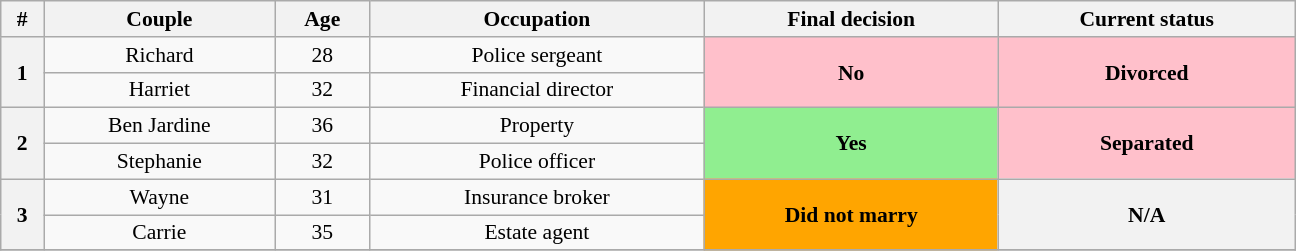<table class="wikitable plainrowheaders" style="text-align:center; font-size:90%; width:60em;">
<tr>
<th>#</th>
<th>Couple</th>
<th>Age</th>
<th>Occupation</th>
<th>Final decision</th>
<th>Current status</th>
</tr>
<tr>
<th rowspan="2">1</th>
<td>Richard</td>
<td>28</td>
<td>Police sergeant</td>
<th rowspan="2" style="background:pink;">No</th>
<th rowspan="2" style="background:pink;">Divorced</th>
</tr>
<tr>
<td>Harriet</td>
<td>32</td>
<td>Financial director</td>
</tr>
<tr>
<th rowspan="2">2</th>
<td>Ben Jardine</td>
<td>36</td>
<td>Property</td>
<th rowspan="2" style="background:lightgreen;">Yes</th>
<th rowspan="2" style="background:pink;">Separated</th>
</tr>
<tr>
<td>Stephanie</td>
<td>32</td>
<td>Police officer</td>
</tr>
<tr>
<th rowspan="2">3</th>
<td>Wayne</td>
<td>31</td>
<td>Insurance broker</td>
<th rowspan="2" style="background:orange;">Did not marry</th>
<th rowspan="2">N/A</th>
</tr>
<tr>
<td>Carrie</td>
<td>35</td>
<td>Estate agent</td>
</tr>
<tr>
</tr>
</table>
